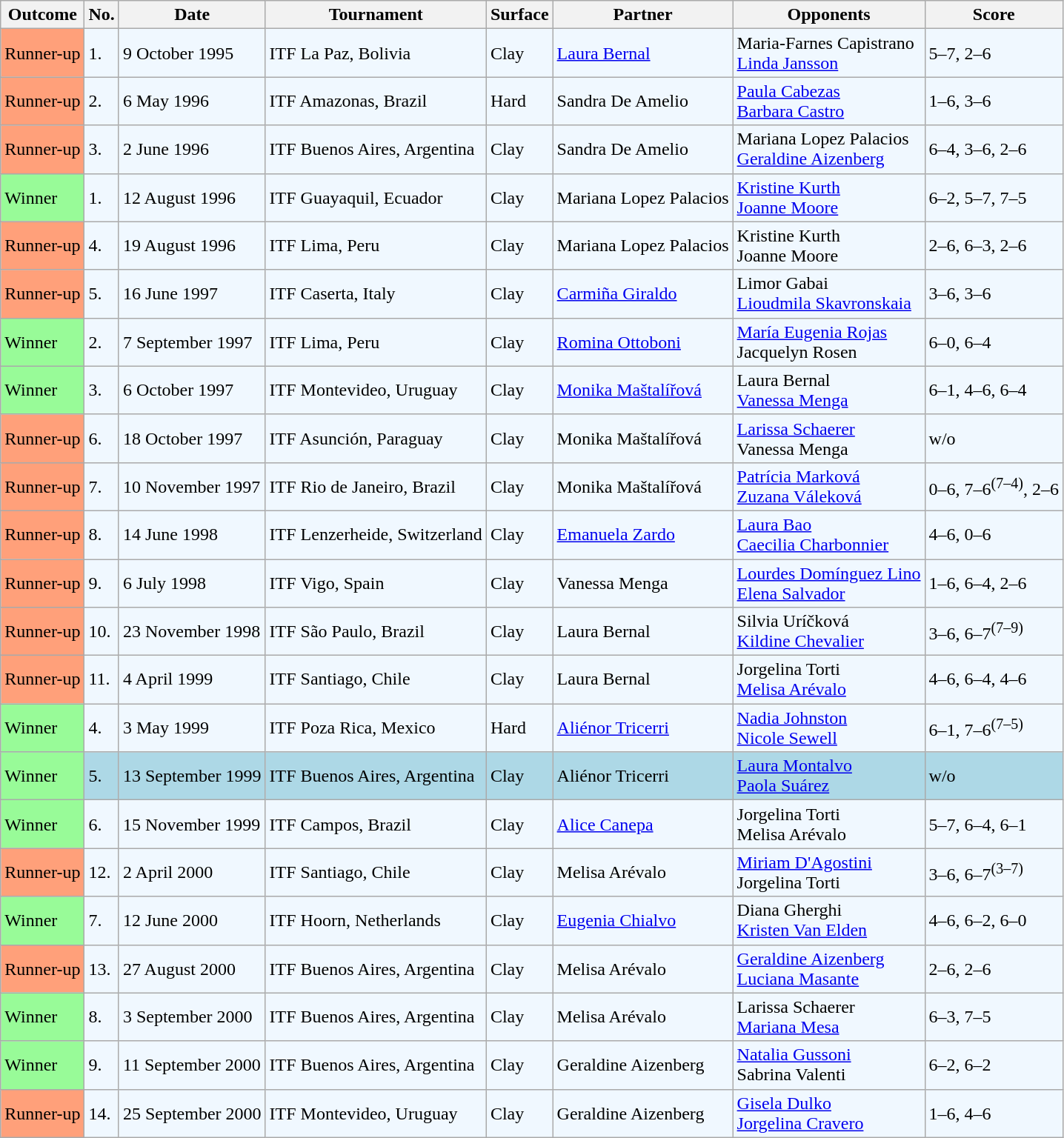<table class="sortable wikitable">
<tr>
<th>Outcome</th>
<th>No.</th>
<th>Date</th>
<th>Tournament</th>
<th>Surface</th>
<th>Partner</th>
<th>Opponents</th>
<th class="unsortable">Score</th>
</tr>
<tr style="background:#f0f8ff;">
<td style="background:#ffa07a;">Runner-up</td>
<td>1.</td>
<td>9 October 1995</td>
<td>ITF La Paz, Bolivia</td>
<td>Clay</td>
<td> <a href='#'>Laura Bernal</a></td>
<td> Maria-Farnes Capistrano <br>  <a href='#'>Linda Jansson</a></td>
<td>5–7, 2–6</td>
</tr>
<tr style="background:#f0f8ff;">
<td style="background:#ffa07a;">Runner-up</td>
<td>2.</td>
<td>6 May 1996</td>
<td>ITF Amazonas, Brazil</td>
<td>Hard</td>
<td> Sandra De Amelio</td>
<td> <a href='#'>Paula Cabezas</a> <br>  <a href='#'>Barbara Castro</a></td>
<td>1–6, 3–6</td>
</tr>
<tr style="background:#f0f8ff;">
<td bgcolor="FFA07A">Runner-up</td>
<td>3.</td>
<td>2 June 1996</td>
<td>ITF Buenos Aires, Argentina</td>
<td>Clay</td>
<td> Sandra De Amelio</td>
<td> Mariana Lopez Palacios <br>  <a href='#'>Geraldine Aizenberg</a></td>
<td>6–4, 3–6, 2–6</td>
</tr>
<tr bgcolor="#f0f8ff">
<td style="background:#98fb98;">Winner</td>
<td>1.</td>
<td>12 August 1996</td>
<td>ITF Guayaquil, Ecuador</td>
<td>Clay</td>
<td> Mariana Lopez Palacios</td>
<td> <a href='#'>Kristine Kurth</a> <br>  <a href='#'>Joanne Moore</a></td>
<td>6–2, 5–7, 7–5</td>
</tr>
<tr bgcolor="#f0f8ff">
<td style="background:#ffa07a;">Runner-up</td>
<td>4.</td>
<td>19 August 1996</td>
<td>ITF Lima, Peru</td>
<td>Clay</td>
<td> Mariana Lopez Palacios</td>
<td> Kristine Kurth <br>  Joanne Moore</td>
<td>2–6, 6–3, 2–6</td>
</tr>
<tr style="background:#f0f8ff;">
<td style="background:#ffa07a;">Runner-up</td>
<td>5.</td>
<td>16 June 1997</td>
<td>ITF Caserta, Italy</td>
<td>Clay</td>
<td> <a href='#'>Carmiña Giraldo</a></td>
<td> Limor Gabai <br>  <a href='#'>Lioudmila Skavronskaia</a></td>
<td>3–6, 3–6</td>
</tr>
<tr style="background:#f0f8ff;">
<td bgcolor="98FB98">Winner</td>
<td>2.</td>
<td>7 September 1997</td>
<td>ITF Lima, Peru</td>
<td>Clay</td>
<td> <a href='#'>Romina Ottoboni</a></td>
<td> <a href='#'>María Eugenia Rojas</a> <br>  Jacquelyn Rosen</td>
<td>6–0, 6–4</td>
</tr>
<tr style="background:#f0f8ff;">
<td style="background:#98fb98;">Winner</td>
<td>3.</td>
<td>6 October 1997</td>
<td>ITF Montevideo, Uruguay</td>
<td>Clay</td>
<td> <a href='#'>Monika Maštalířová</a></td>
<td> Laura Bernal <br>  <a href='#'>Vanessa Menga</a></td>
<td>6–1, 4–6, 6–4</td>
</tr>
<tr style="background:#f0f8ff;">
<td style="background:#ffa07a;">Runner-up</td>
<td>6.</td>
<td>18 October 1997</td>
<td>ITF Asunción, Paraguay</td>
<td>Clay</td>
<td> Monika Maštalířová</td>
<td> <a href='#'>Larissa Schaerer</a> <br>  Vanessa Menga</td>
<td>w/o</td>
</tr>
<tr style="background:#f0f8ff;">
<td style="background:#ffa07a;">Runner-up</td>
<td>7.</td>
<td>10 November 1997</td>
<td>ITF Rio de Janeiro, Brazil</td>
<td>Clay</td>
<td> Monika Maštalířová</td>
<td> <a href='#'>Patrícia Marková</a> <br>  <a href='#'>Zuzana Váleková</a></td>
<td>0–6, 7–6<sup>(7–4)</sup>, 2–6</td>
</tr>
<tr style="background:#f0f8ff;">
<td style="background:#ffa07a;">Runner-up</td>
<td>8.</td>
<td>14 June 1998</td>
<td>ITF Lenzerheide, Switzerland</td>
<td>Clay</td>
<td> <a href='#'>Emanuela Zardo</a></td>
<td> <a href='#'>Laura Bao</a> <br>  <a href='#'>Caecilia Charbonnier</a></td>
<td>4–6, 0–6</td>
</tr>
<tr style="background:#f0f8ff;">
<td style="background:#ffa07a;">Runner-up</td>
<td>9.</td>
<td>6 July 1998</td>
<td>ITF Vigo, Spain</td>
<td>Clay</td>
<td> Vanessa Menga</td>
<td> <a href='#'>Lourdes Domínguez Lino</a> <br>  <a href='#'>Elena Salvador</a></td>
<td>1–6, 6–4, 2–6</td>
</tr>
<tr style="background:#f0f8ff;">
<td style="background:#ffa07a;">Runner-up</td>
<td>10.</td>
<td>23 November 1998</td>
<td>ITF São Paulo, Brazil</td>
<td>Clay</td>
<td> Laura Bernal</td>
<td> Silvia Uríčková <br>  <a href='#'>Kildine Chevalier</a></td>
<td>3–6, 6–7<sup>(7–9)</sup></td>
</tr>
<tr style="background:#f0f8ff;">
<td style="background:#ffa07a;">Runner-up</td>
<td>11.</td>
<td>4 April 1999</td>
<td>ITF Santiago, Chile</td>
<td>Clay</td>
<td> Laura Bernal</td>
<td> Jorgelina Torti <br>  <a href='#'>Melisa Arévalo</a></td>
<td>4–6, 6–4, 4–6</td>
</tr>
<tr style="background:#f0f8ff;">
<td style="background:#98fb98;">Winner</td>
<td>4.</td>
<td>3 May 1999</td>
<td>ITF Poza Rica, Mexico</td>
<td>Hard</td>
<td> <a href='#'>Aliénor Tricerri</a></td>
<td> <a href='#'>Nadia Johnston</a> <br>  <a href='#'>Nicole Sewell</a></td>
<td>6–1, 7–6<sup>(7–5)</sup></td>
</tr>
<tr style="background:lightblue;">
<td style="background:#98fb98;">Winner</td>
<td>5.</td>
<td>13 September 1999</td>
<td>ITF Buenos Aires, Argentina</td>
<td>Clay</td>
<td> Aliénor Tricerri</td>
<td> <a href='#'>Laura Montalvo</a> <br>  <a href='#'>Paola Suárez</a></td>
<td>w/o</td>
</tr>
<tr style="background:#f0f8ff;">
<td style="background:#98fb98;">Winner</td>
<td>6.</td>
<td>15 November 1999</td>
<td>ITF Campos, Brazil</td>
<td>Clay</td>
<td> <a href='#'>Alice Canepa</a></td>
<td> Jorgelina Torti <br>  Melisa Arévalo</td>
<td>5–7, 6–4, 6–1</td>
</tr>
<tr bgcolor="#f0f8ff">
<td style="background:#ffa07a;">Runner-up</td>
<td>12.</td>
<td>2 April 2000</td>
<td>ITF Santiago, Chile</td>
<td>Clay</td>
<td> Melisa Arévalo</td>
<td> <a href='#'>Miriam D'Agostini</a> <br>  Jorgelina Torti</td>
<td>3–6, 6–7<sup>(3–7)</sup></td>
</tr>
<tr style="background:#f0f8ff;">
<td bgcolor="98FB98">Winner</td>
<td>7.</td>
<td>12 June 2000</td>
<td>ITF Hoorn, Netherlands</td>
<td>Clay</td>
<td> <a href='#'>Eugenia Chialvo</a></td>
<td> Diana Gherghi <br>  <a href='#'>Kristen Van Elden</a></td>
<td>4–6, 6–2, 6–0</td>
</tr>
<tr style="background:#f0f8ff;">
<td bgcolor=FFA07A>Runner-up</td>
<td>13.</td>
<td>27 August 2000</td>
<td>ITF Buenos Aires, Argentina</td>
<td>Clay</td>
<td> Melisa Arévalo</td>
<td> <a href='#'>Geraldine Aizenberg</a> <br>  <a href='#'>Luciana Masante</a></td>
<td>2–6, 2–6</td>
</tr>
<tr style="background:#f0f8ff;">
<td style="background:#98fb98;">Winner</td>
<td>8.</td>
<td>3 September 2000</td>
<td>ITF Buenos Aires, Argentina</td>
<td>Clay</td>
<td> Melisa Arévalo</td>
<td> Larissa Schaerer <br>  <a href='#'>Mariana Mesa</a></td>
<td>6–3, 7–5</td>
</tr>
<tr style="background:#f0f8ff;">
<td bgcolor="98FB98">Winner</td>
<td>9.</td>
<td>11 September 2000</td>
<td>ITF Buenos Aires, Argentina</td>
<td>Clay</td>
<td> Geraldine Aizenberg</td>
<td> <a href='#'>Natalia Gussoni</a> <br>  Sabrina Valenti</td>
<td>6–2, 6–2</td>
</tr>
<tr style="background:#f0f8ff;">
<td style="background:#ffa07a;">Runner-up</td>
<td>14.</td>
<td>25 September 2000</td>
<td>ITF Montevideo, Uruguay</td>
<td>Clay</td>
<td> Geraldine Aizenberg</td>
<td> <a href='#'>Gisela Dulko</a> <br>  <a href='#'>Jorgelina Cravero</a></td>
<td>1–6, 4–6</td>
</tr>
</table>
